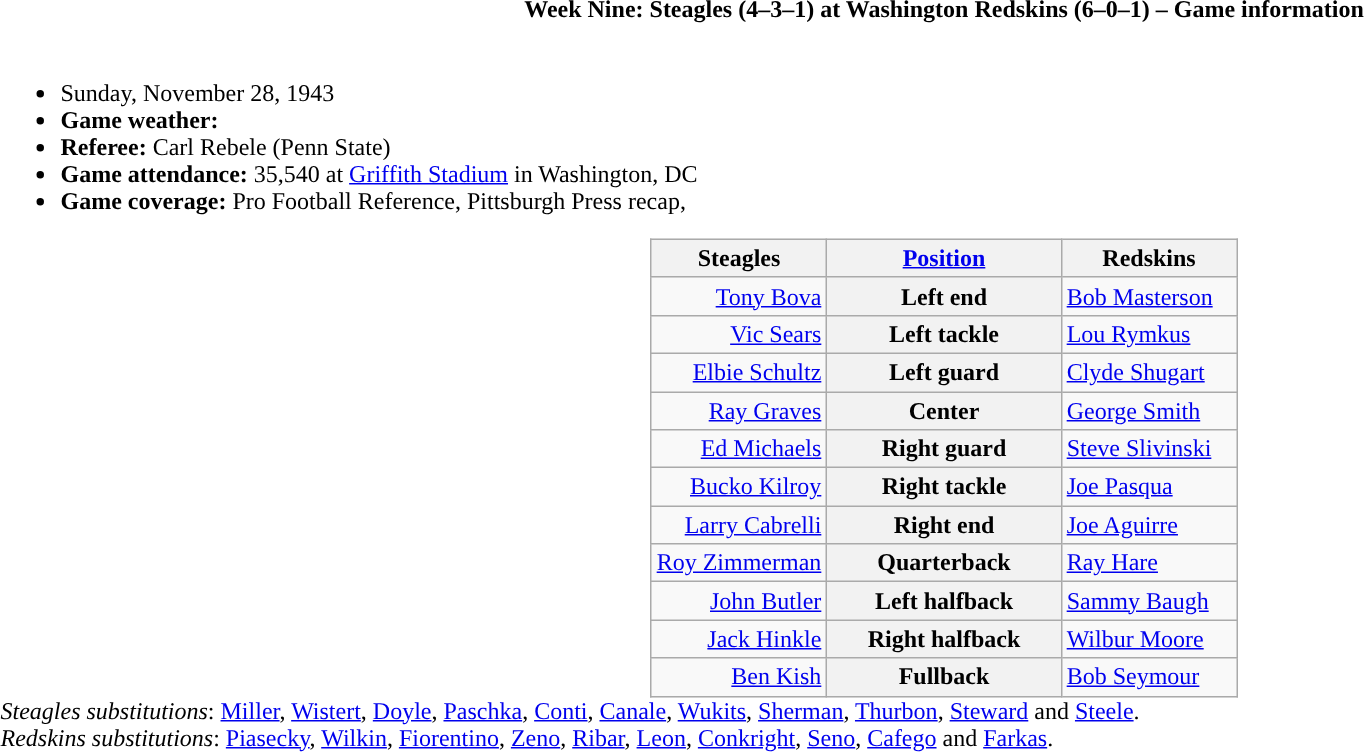<table class="toccolours collapsible collapsed"  style="width:100%; margin:auto;">
<tr>
<th>Week Nine: Steagles (4–3–1) at Washington Redskins (6–0–1) – Game information</th>
</tr>
<tr>
<td><br><ul><li>Sunday, November 28, 1943</li><li><strong>Game weather:</strong></li><li><strong>Referee:</strong> Carl Rebele (Penn State)</li><li><strong>Game attendance:</strong> 35,540 at <a href='#'>Griffith Stadium</a> in Washington, DC</li><li><strong>Game coverage:</strong> Pro Football Reference, Pittsburgh Press recap, </li></ul><table class="wikitable" style="margin: auto">
<tr>
<th style="width:30%;">Steagles</th>
<th style="width:40%;"><a href='#'>Position</a></th>
<th style="width:30%;">Redskins</th>
</tr>
<tr>
<td style="text-align:right;"><a href='#'>Tony Bova</a></td>
<th>Left end</th>
<td><a href='#'>Bob Masterson</a></td>
</tr>
<tr>
<td style="text-align:right;"><a href='#'>Vic Sears</a></td>
<th>Left tackle</th>
<td><a href='#'>Lou Rymkus</a></td>
</tr>
<tr>
<td style="text-align:right;"><a href='#'>Elbie Schultz</a></td>
<th>Left guard</th>
<td><a href='#'>Clyde Shugart</a></td>
</tr>
<tr>
<td style="text-align:right;"><a href='#'>Ray Graves</a></td>
<th>Center</th>
<td><a href='#'>George Smith</a></td>
</tr>
<tr>
<td style="text-align:right;"><a href='#'>Ed Michaels</a></td>
<th>Right guard</th>
<td><a href='#'>Steve Slivinski</a></td>
</tr>
<tr>
<td style="text-align:right;"><a href='#'>Bucko Kilroy</a></td>
<th>Right tackle</th>
<td><a href='#'>Joe Pasqua</a></td>
</tr>
<tr>
<td style="text-align:right;"><a href='#'>Larry Cabrelli</a></td>
<th>Right end</th>
<td><a href='#'>Joe Aguirre</a></td>
</tr>
<tr>
<td style="text-align:right;"><a href='#'>Roy Zimmerman</a></td>
<th>Quarterback</th>
<td><a href='#'>Ray Hare</a></td>
</tr>
<tr>
<td style="text-align:right;"><a href='#'>John Butler</a></td>
<th>Left halfback</th>
<td><a href='#'>Sammy Baugh</a></td>
</tr>
<tr>
<td style="text-align:right;"><a href='#'>Jack Hinkle</a></td>
<th>Right halfback</th>
<td><a href='#'>Wilbur Moore</a></td>
</tr>
<tr>
<td style="text-align:right;"><a href='#'>Ben Kish</a></td>
<th>Fullback</th>
<td><a href='#'>Bob Seymour</a></td>
</tr>
</table>
<em>Steagles substitutions</em>: <a href='#'>Miller</a>, <a href='#'>Wistert</a>, <a href='#'>Doyle</a>, <a href='#'>Paschka</a>, <a href='#'>Conti</a>, <a href='#'>Canale</a>, <a href='#'>Wukits</a>, <a href='#'>Sherman</a>, <a href='#'>Thurbon</a>, <a href='#'>Steward</a> and <a href='#'>Steele</a>.<br>
<em>Redskins substitutions</em>: <a href='#'>Piasecky</a>, <a href='#'>Wilkin</a>, <a href='#'>Fiorentino</a>, <a href='#'>Zeno</a>, <a href='#'>Ribar</a>, <a href='#'>Leon</a>, <a href='#'>Conkright</a>, <a href='#'>Seno</a>, <a href='#'>Cafego</a> and <a href='#'>Farkas</a>.</td>
</tr>
</table>
